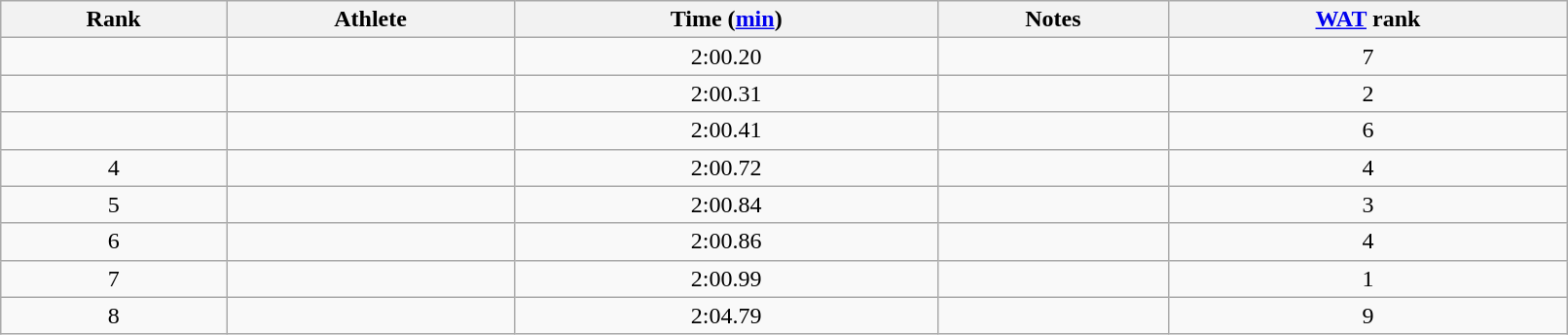<table class="wikitable"  width=85%>
<tr>
<th>Rank</th>
<th>Athlete</th>
<th>Time (<a href='#'>min</a>)</th>
<th>Notes</th>
<th><a href='#'>WAT</a> rank</th>
</tr>
<tr align="center">
<td></td>
<td align="left"></td>
<td>2:00.20</td>
<td></td>
<td>7</td>
</tr>
<tr align="center">
<td></td>
<td align="left"></td>
<td>2:00.31</td>
<td></td>
<td>2</td>
</tr>
<tr align="center">
<td></td>
<td align="left"></td>
<td>2:00.41</td>
<td></td>
<td>6</td>
</tr>
<tr align="center">
<td>4</td>
<td align="left"></td>
<td>2:00.72</td>
<td></td>
<td>4</td>
</tr>
<tr align="center">
<td>5</td>
<td align="left"></td>
<td>2:00.84</td>
<td></td>
<td>3</td>
</tr>
<tr align="center">
<td>6</td>
<td align="left"></td>
<td>2:00.86</td>
<td></td>
<td>4</td>
</tr>
<tr align="center">
<td>7</td>
<td align="left"></td>
<td>2:00.99</td>
<td></td>
<td>1</td>
</tr>
<tr align="center">
<td>8</td>
<td align="left"></td>
<td>2:04.79</td>
<td></td>
<td>9</td>
</tr>
</table>
